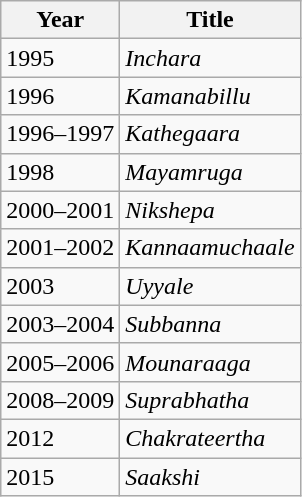<table class="wikitable sortable">
<tr>
<th>Year</th>
<th>Title</th>
</tr>
<tr>
<td>1995</td>
<td><em>Inchara</em></td>
</tr>
<tr>
<td>1996</td>
<td><em>Kamanabillu </em></td>
</tr>
<tr>
<td>1996–1997</td>
<td><em>Kathegaara </em></td>
</tr>
<tr>
<td>1998</td>
<td><em>Mayamruga </em></td>
</tr>
<tr>
<td>2000–2001</td>
<td><em>Nikshepa </em></td>
</tr>
<tr>
<td>2001–2002</td>
<td><em>Kannaamuchaale </em></td>
</tr>
<tr>
<td>2003</td>
<td><em>Uyyale </em></td>
</tr>
<tr>
<td>2003–2004</td>
<td><em>Subbanna </em></td>
</tr>
<tr>
<td>2005–2006</td>
<td><em>Mounaraaga </em></td>
</tr>
<tr>
<td>2008–2009</td>
<td><em>Suprabhatha </em></td>
</tr>
<tr>
<td>2012</td>
<td><em>Chakrateertha </em></td>
</tr>
<tr>
<td>2015</td>
<td><em>Saakshi </em></td>
</tr>
</table>
